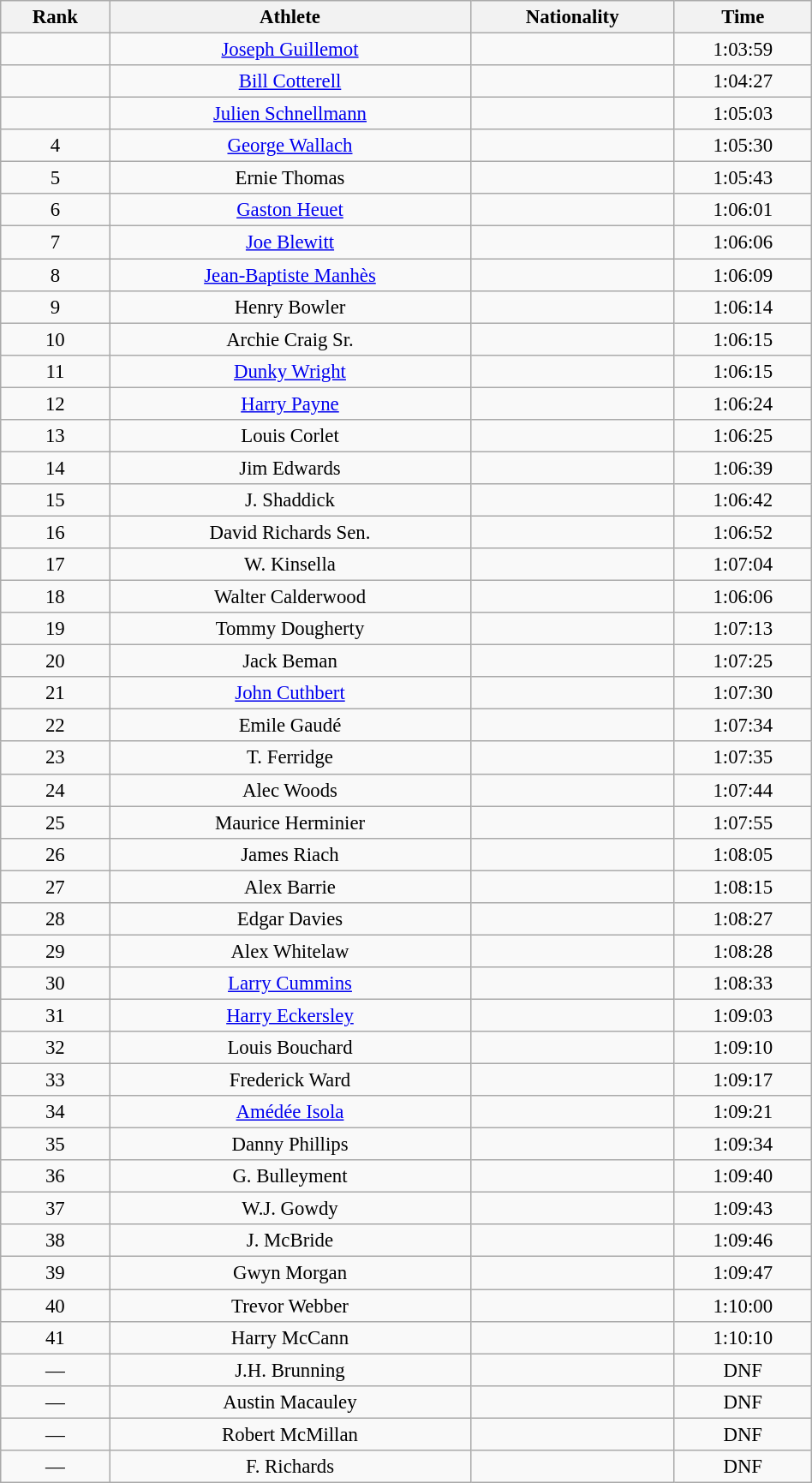<table class="wikitable sortable" style=" text-align:center; font-size:95%;" width="50%">
<tr>
<th>Rank</th>
<th>Athlete</th>
<th>Nationality</th>
<th>Time</th>
</tr>
<tr>
<td align=center></td>
<td><a href='#'>Joseph Guillemot</a></td>
<td></td>
<td>1:03:59</td>
</tr>
<tr>
<td align=center></td>
<td><a href='#'>Bill Cotterell</a></td>
<td></td>
<td>1:04:27</td>
</tr>
<tr>
<td align=center></td>
<td><a href='#'>Julien Schnellmann</a></td>
<td></td>
<td>1:05:03</td>
</tr>
<tr>
<td align=center>4</td>
<td><a href='#'>George Wallach</a></td>
<td></td>
<td>1:05:30</td>
</tr>
<tr>
<td align=center>5</td>
<td>Ernie Thomas</td>
<td></td>
<td>1:05:43</td>
</tr>
<tr>
<td align=center>6</td>
<td><a href='#'>Gaston Heuet</a></td>
<td></td>
<td>1:06:01</td>
</tr>
<tr>
<td align=center>7</td>
<td><a href='#'>Joe Blewitt</a></td>
<td></td>
<td>1:06:06</td>
</tr>
<tr>
<td align=center>8</td>
<td><a href='#'>Jean-Baptiste Manhès</a></td>
<td></td>
<td>1:06:09</td>
</tr>
<tr>
<td align=center>9</td>
<td>Henry Bowler</td>
<td></td>
<td>1:06:14</td>
</tr>
<tr>
<td align=center>10</td>
<td>Archie Craig Sr.</td>
<td></td>
<td>1:06:15</td>
</tr>
<tr>
<td align=center>11</td>
<td><a href='#'>Dunky Wright</a></td>
<td></td>
<td>1:06:15</td>
</tr>
<tr>
<td align=center>12</td>
<td><a href='#'>Harry Payne</a></td>
<td></td>
<td>1:06:24</td>
</tr>
<tr>
<td align=center>13</td>
<td>Louis Corlet</td>
<td></td>
<td>1:06:25</td>
</tr>
<tr>
<td align=center>14</td>
<td>Jim Edwards</td>
<td></td>
<td>1:06:39</td>
</tr>
<tr>
<td align=center>15</td>
<td>J. Shaddick</td>
<td></td>
<td>1:06:42</td>
</tr>
<tr>
<td align=center>16</td>
<td>David Richards Sen.</td>
<td></td>
<td>1:06:52</td>
</tr>
<tr>
<td align=center>17</td>
<td>W. Kinsella</td>
<td></td>
<td>1:07:04</td>
</tr>
<tr>
<td align=center>18</td>
<td>Walter Calderwood</td>
<td></td>
<td>1:06:06</td>
</tr>
<tr>
<td align=center>19</td>
<td>Tommy Dougherty</td>
<td></td>
<td>1:07:13</td>
</tr>
<tr>
<td align=center>20</td>
<td>Jack Beman</td>
<td></td>
<td>1:07:25</td>
</tr>
<tr>
<td align=center>21</td>
<td><a href='#'>John Cuthbert</a></td>
<td></td>
<td>1:07:30</td>
</tr>
<tr>
<td align=center>22</td>
<td>Emile Gaudé</td>
<td></td>
<td>1:07:34</td>
</tr>
<tr>
<td align=center>23</td>
<td>T. Ferridge</td>
<td></td>
<td>1:07:35</td>
</tr>
<tr>
<td align=center>24</td>
<td>Alec Woods</td>
<td></td>
<td>1:07:44</td>
</tr>
<tr>
<td align=center>25</td>
<td>Maurice Herminier</td>
<td></td>
<td>1:07:55</td>
</tr>
<tr>
<td align=center>26</td>
<td>James Riach</td>
<td></td>
<td>1:08:05</td>
</tr>
<tr>
<td align=center>27</td>
<td>Alex Barrie</td>
<td></td>
<td>1:08:15</td>
</tr>
<tr>
<td align=center>28</td>
<td>Edgar Davies</td>
<td></td>
<td>1:08:27</td>
</tr>
<tr>
<td align=center>29</td>
<td>Alex Whitelaw</td>
<td></td>
<td>1:08:28</td>
</tr>
<tr>
<td align=center>30</td>
<td><a href='#'>Larry Cummins</a></td>
<td></td>
<td>1:08:33</td>
</tr>
<tr>
<td align=center>31</td>
<td><a href='#'>Harry Eckersley</a></td>
<td></td>
<td>1:09:03</td>
</tr>
<tr>
<td align=center>32</td>
<td>Louis Bouchard</td>
<td></td>
<td>1:09:10</td>
</tr>
<tr>
<td align=center>33</td>
<td>Frederick Ward</td>
<td></td>
<td>1:09:17</td>
</tr>
<tr>
<td align=center>34</td>
<td><a href='#'>Amédée Isola</a></td>
<td></td>
<td>1:09:21</td>
</tr>
<tr>
<td align=center>35</td>
<td>Danny Phillips</td>
<td></td>
<td>1:09:34</td>
</tr>
<tr>
<td align=center>36</td>
<td>G. Bulleyment</td>
<td></td>
<td>1:09:40</td>
</tr>
<tr>
<td align=center>37</td>
<td>W.J. Gowdy</td>
<td></td>
<td>1:09:43</td>
</tr>
<tr>
<td align=center>38</td>
<td>J. McBride</td>
<td></td>
<td>1:09:46</td>
</tr>
<tr>
<td align=center>39</td>
<td>Gwyn Morgan</td>
<td></td>
<td>1:09:47</td>
</tr>
<tr>
<td align=center>40</td>
<td>Trevor Webber</td>
<td></td>
<td>1:10:00</td>
</tr>
<tr>
<td align=center>41</td>
<td>Harry McCann</td>
<td></td>
<td>1:10:10</td>
</tr>
<tr>
<td align=center>—</td>
<td>J.H. Brunning</td>
<td></td>
<td>DNF</td>
</tr>
<tr>
<td align=center>—</td>
<td>Austin Macauley</td>
<td></td>
<td>DNF</td>
</tr>
<tr>
<td align=center>—</td>
<td>Robert McMillan</td>
<td></td>
<td>DNF</td>
</tr>
<tr>
<td align=center>—</td>
<td>F. Richards</td>
<td></td>
<td>DNF</td>
</tr>
</table>
